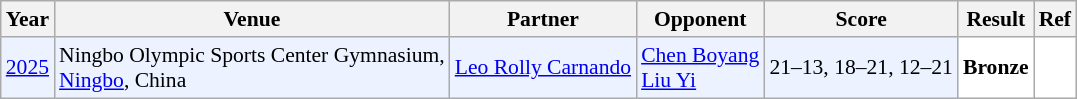<table class="sortable wikitable" style="font-size: 90%">
<tr>
<th>Year</th>
<th>Venue</th>
<th>Partner</th>
<th>Opponent</th>
<th>Score</th>
<th>Result</th>
<th>Ref</th>
</tr>
<tr style="background:#ECF2FF">
<td align="center"><a href='#'>2025</a></td>
<td align="left">Ningbo Olympic Sports Center Gymnasium,<br><a href='#'>Ningbo</a>, China</td>
<td align="left"> <a href='#'>Leo Rolly Carnando</a></td>
<td align="left"> <a href='#'>Chen Boyang</a> <br> <a href='#'>Liu Yi</a></td>
<td align="left">21–13, 18–21, 12–21</td>
<td style="text-align:left; background: white"> <strong>Bronze</strong></td>
<td style="text-align:center; background:white"></td>
</tr>
</table>
